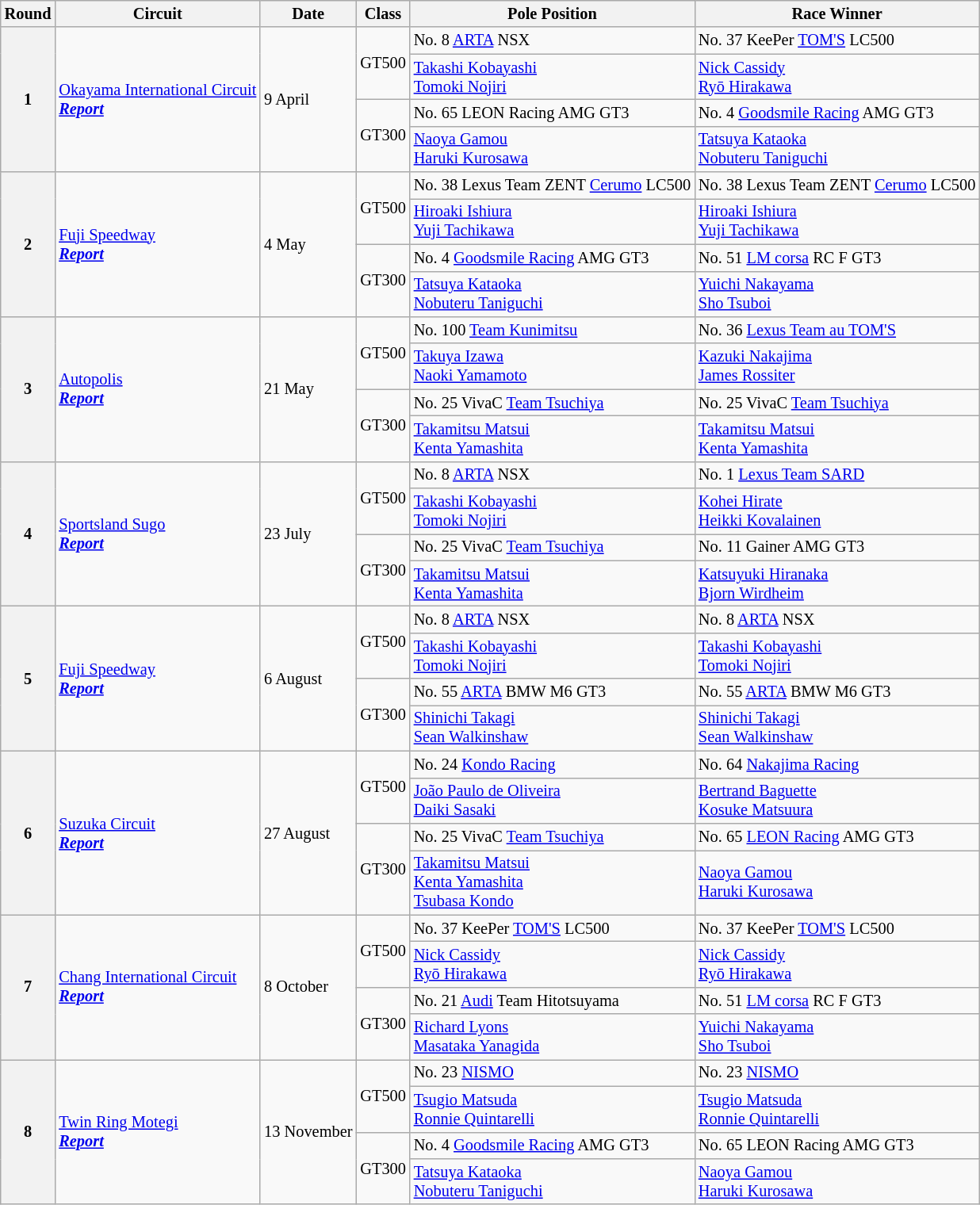<table class="wikitable" style="font-size: 85%;">
<tr>
<th>Round</th>
<th>Circuit</th>
<th>Date</th>
<th>Class</th>
<th>Pole Position</th>
<th>Race Winner</th>
</tr>
<tr>
<th rowspan=4>1</th>
<td rowspan=4> <a href='#'>Okayama International Circuit</a><br><strong><em><a href='#'>Report</a></em></strong></td>
<td rowspan=4>9 April</td>
<td align=center rowspan=2>GT500</td>
<td>No. 8 <a href='#'>ARTA</a> NSX</td>
<td>No. 37 KeePer <a href='#'>TOM'S</a> LC500</td>
</tr>
<tr>
<td> <a href='#'>Takashi Kobayashi</a><br> <a href='#'>Tomoki Nojiri</a></td>
<td> <a href='#'>Nick Cassidy</a><br> <a href='#'>Ryō Hirakawa</a></td>
</tr>
<tr>
<td align=center rowspan=2>GT300</td>
<td>No. 65 LEON Racing AMG GT3</td>
<td>No. 4 <a href='#'>Goodsmile Racing</a> AMG GT3</td>
</tr>
<tr>
<td> <a href='#'>Naoya Gamou</a><br> <a href='#'>Haruki Kurosawa</a></td>
<td> <a href='#'>Tatsuya Kataoka</a><br> <a href='#'>Nobuteru Taniguchi</a></td>
</tr>
<tr>
<th rowspan=4>2</th>
<td rowspan=4> <a href='#'>Fuji Speedway</a><br><strong><em><a href='#'>Report</a></em></strong></td>
<td rowspan=4>4 May</td>
<td align=center rowspan=2>GT500</td>
<td>No. 38 Lexus Team ZENT <a href='#'>Cerumo</a> LC500</td>
<td>No. 38 Lexus Team ZENT <a href='#'>Cerumo</a> LC500</td>
</tr>
<tr>
<td> <a href='#'>Hiroaki Ishiura</a><br> <a href='#'>Yuji Tachikawa</a></td>
<td> <a href='#'>Hiroaki Ishiura</a><br> <a href='#'>Yuji Tachikawa</a></td>
</tr>
<tr>
<td align=center rowspan=2>GT300</td>
<td>No. 4 <a href='#'>Goodsmile Racing</a> AMG GT3</td>
<td>No. 51 <a href='#'>LM corsa</a> RC F GT3</td>
</tr>
<tr>
<td> <a href='#'>Tatsuya Kataoka</a><br> <a href='#'>Nobuteru Taniguchi</a></td>
<td> <a href='#'>Yuichi Nakayama</a><br> <a href='#'>Sho Tsuboi</a></td>
</tr>
<tr>
<th rowspan=4>3</th>
<td rowspan=4> <a href='#'>Autopolis</a><br><strong><em><a href='#'>Report</a></em></strong></td>
<td rowspan=4>21 May</td>
<td align=center rowspan=2>GT500</td>
<td>No. 100 <a href='#'>Team Kunimitsu</a></td>
<td>No. 36 <a href='#'>Lexus Team au TOM'S</a></td>
</tr>
<tr>
<td> <a href='#'>Takuya Izawa</a><br> <a href='#'>Naoki Yamamoto</a></td>
<td> <a href='#'>Kazuki Nakajima</a><br> <a href='#'>James Rossiter</a></td>
</tr>
<tr>
<td align=center rowspan=2>GT300</td>
<td>No. 25 VivaC <a href='#'>Team Tsuchiya</a></td>
<td>No. 25 VivaC <a href='#'>Team Tsuchiya</a></td>
</tr>
<tr>
<td> <a href='#'>Takamitsu Matsui</a><br> <a href='#'>Kenta Yamashita</a></td>
<td> <a href='#'>Takamitsu Matsui</a><br> <a href='#'>Kenta Yamashita</a></td>
</tr>
<tr>
<th rowspan=4>4</th>
<td rowspan=4> <a href='#'>Sportsland Sugo</a><br><strong><em><a href='#'>Report</a></em></strong></td>
<td rowspan=4>23 July</td>
<td align=center rowspan=2>GT500</td>
<td>No. 8 <a href='#'>ARTA</a> NSX</td>
<td>No. 1 <a href='#'>Lexus Team SARD</a></td>
</tr>
<tr>
<td> <a href='#'>Takashi Kobayashi</a><br> <a href='#'>Tomoki Nojiri</a></td>
<td> <a href='#'>Kohei Hirate</a><br> <a href='#'>Heikki Kovalainen</a></td>
</tr>
<tr>
<td align=center rowspan=2>GT300</td>
<td>No. 25 VivaC <a href='#'>Team Tsuchiya</a></td>
<td>No. 11 Gainer AMG GT3</td>
</tr>
<tr>
<td> <a href='#'>Takamitsu Matsui</a><br> <a href='#'>Kenta Yamashita</a></td>
<td> <a href='#'>Katsuyuki Hiranaka</a><br> <a href='#'>Bjorn Wirdheim</a></td>
</tr>
<tr>
<th rowspan=4>5</th>
<td rowspan=4> <a href='#'>Fuji Speedway</a><br><strong><em><a href='#'>Report</a></em></strong></td>
<td rowspan=4>6 August</td>
<td align=center rowspan=2>GT500</td>
<td>No. 8 <a href='#'>ARTA</a> NSX</td>
<td>No. 8 <a href='#'>ARTA</a> NSX</td>
</tr>
<tr>
<td> <a href='#'>Takashi Kobayashi</a><br> <a href='#'>Tomoki Nojiri</a></td>
<td> <a href='#'>Takashi Kobayashi</a><br> <a href='#'>Tomoki Nojiri</a></td>
</tr>
<tr>
<td align=center rowspan=2>GT300</td>
<td>No. 55 <a href='#'>ARTA</a> BMW M6 GT3</td>
<td>No. 55 <a href='#'>ARTA</a> BMW M6 GT3</td>
</tr>
<tr>
<td> <a href='#'>Shinichi Takagi</a><br> <a href='#'>Sean Walkinshaw</a></td>
<td> <a href='#'>Shinichi Takagi</a><br> <a href='#'>Sean Walkinshaw</a></td>
</tr>
<tr>
<th rowspan=4>6</th>
<td rowspan=4> <a href='#'>Suzuka Circuit</a><br><strong><em><a href='#'>Report</a></em></strong></td>
<td rowspan=4>27 August</td>
<td align=center rowspan=2>GT500</td>
<td>No. 24 <a href='#'>Kondo Racing</a></td>
<td>No. 64 <a href='#'>Nakajima Racing</a></td>
</tr>
<tr>
<td> <a href='#'>João Paulo de Oliveira</a><br> <a href='#'>Daiki Sasaki</a></td>
<td> <a href='#'>Bertrand Baguette</a><br> <a href='#'>Kosuke Matsuura</a></td>
</tr>
<tr>
<td align=center rowspan=2>GT300</td>
<td>No. 25 VivaC <a href='#'>Team Tsuchiya</a></td>
<td>No. 65 <a href='#'>LEON Racing</a> AMG GT3</td>
</tr>
<tr>
<td> <a href='#'>Takamitsu Matsui</a><br> <a href='#'>Kenta Yamashita</a><br> <a href='#'>Tsubasa Kondo</a></td>
<td> <a href='#'>Naoya Gamou</a><br> <a href='#'>Haruki Kurosawa</a></td>
</tr>
<tr>
<th rowspan=4>7</th>
<td rowspan=4> <a href='#'>Chang International Circuit</a><br><strong><em><a href='#'>Report</a></em></strong></td>
<td rowspan=4>8 October</td>
<td align=center rowspan=2>GT500</td>
<td>No. 37 KeePer <a href='#'>TOM'S</a> LC500</td>
<td>No. 37 KeePer <a href='#'>TOM'S</a> LC500</td>
</tr>
<tr>
<td> <a href='#'>Nick Cassidy</a><br> <a href='#'>Ryō Hirakawa</a></td>
<td> <a href='#'>Nick Cassidy</a><br> <a href='#'>Ryō Hirakawa</a></td>
</tr>
<tr>
<td align=center rowspan=2>GT300</td>
<td>No. 21 <a href='#'>Audi</a> Team Hitotsuyama</td>
<td>No. 51 <a href='#'>LM corsa</a> RC F GT3</td>
</tr>
<tr>
<td> <a href='#'>Richard Lyons</a><br> <a href='#'>Masataka Yanagida</a></td>
<td> <a href='#'>Yuichi Nakayama</a><br> <a href='#'>Sho Tsuboi</a></td>
</tr>
<tr>
<th rowspan=4>8</th>
<td rowspan=4> <a href='#'>Twin Ring Motegi</a><br><strong><em><a href='#'>Report</a></em></strong></td>
<td rowspan=4>13 November</td>
<td align=center rowspan=2>GT500</td>
<td>No. 23 <a href='#'>NISMO</a></td>
<td>No. 23 <a href='#'>NISMO</a></td>
</tr>
<tr>
<td> <a href='#'>Tsugio Matsuda</a><br> <a href='#'>Ronnie Quintarelli</a></td>
<td> <a href='#'>Tsugio Matsuda</a><br> <a href='#'>Ronnie Quintarelli</a></td>
</tr>
<tr>
<td align=center rowspan=2>GT300</td>
<td>No. 4 <a href='#'>Goodsmile Racing</a> AMG GT3</td>
<td>No. 65 LEON Racing AMG GT3</td>
</tr>
<tr>
<td> <a href='#'>Tatsuya Kataoka</a><br> <a href='#'>Nobuteru Taniguchi</a></td>
<td> <a href='#'>Naoya Gamou</a><br> <a href='#'>Haruki Kurosawa</a></td>
</tr>
</table>
